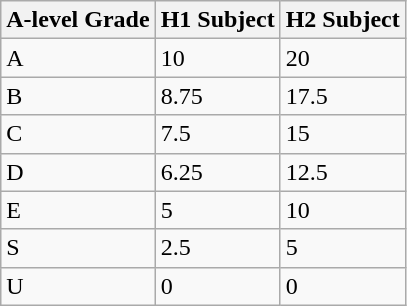<table class="wikitable">
<tr>
<th>A-level Grade</th>
<th>H1 Subject</th>
<th>H2 Subject</th>
</tr>
<tr>
<td>A</td>
<td>10</td>
<td>20</td>
</tr>
<tr>
<td>B</td>
<td>8.75</td>
<td>17.5</td>
</tr>
<tr>
<td>C</td>
<td>7.5</td>
<td>15</td>
</tr>
<tr>
<td>D</td>
<td>6.25</td>
<td>12.5</td>
</tr>
<tr>
<td>E</td>
<td>5</td>
<td>10</td>
</tr>
<tr>
<td>S</td>
<td>2.5</td>
<td>5</td>
</tr>
<tr>
<td>U</td>
<td>0</td>
<td>0</td>
</tr>
</table>
